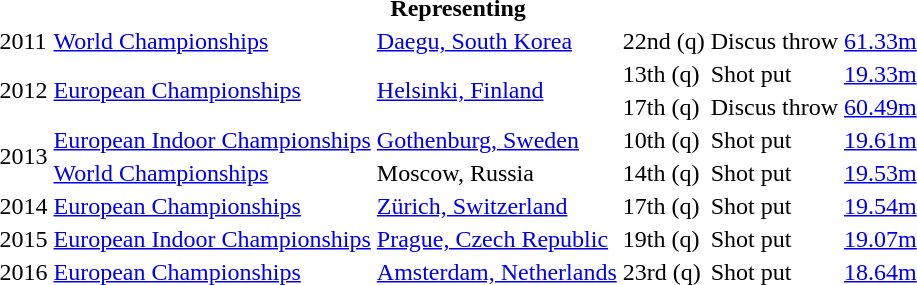<table>
<tr>
<th colspan="6">Representing </th>
</tr>
<tr>
<td>2011</td>
<td><a href='#'>World Championships</a></td>
<td><a href='#'>Daegu, South Korea</a></td>
<td>22nd (q)</td>
<td>Discus throw</td>
<td><a href='#'>61.33m</a></td>
</tr>
<tr>
<td rowspan=2>2012</td>
<td rowspan=2><a href='#'>European Championships</a></td>
<td rowspan=2><a href='#'>Helsinki, Finland</a></td>
<td>13th (q)</td>
<td>Shot put</td>
<td><a href='#'>19.33m</a></td>
</tr>
<tr>
<td>17th (q)</td>
<td>Discus throw</td>
<td><a href='#'>60.49m</a></td>
</tr>
<tr>
<td rowspan=2>2013</td>
<td><a href='#'>European Indoor Championships</a></td>
<td><a href='#'>Gothenburg, Sweden</a></td>
<td>10th (q)</td>
<td>Shot put</td>
<td><a href='#'>19.61m</a></td>
</tr>
<tr>
<td><a href='#'>World Championships</a></td>
<td>Moscow, Russia</td>
<td>14th (q)</td>
<td>Shot put</td>
<td><a href='#'>19.53m</a></td>
</tr>
<tr>
<td>2014</td>
<td><a href='#'>European Championships</a></td>
<td><a href='#'>Zürich, Switzerland</a></td>
<td>17th (q)</td>
<td>Shot put</td>
<td><a href='#'>19.54m</a></td>
</tr>
<tr>
<td>2015</td>
<td><a href='#'>European Indoor Championships</a></td>
<td><a href='#'>Prague, Czech Republic</a></td>
<td>19th (q)</td>
<td>Shot put</td>
<td><a href='#'>19.07m</a></td>
</tr>
<tr>
<td>2016</td>
<td><a href='#'>European Championships</a></td>
<td><a href='#'>Amsterdam, Netherlands</a></td>
<td>23rd (q)</td>
<td>Shot put</td>
<td><a href='#'>18.64m</a></td>
</tr>
</table>
